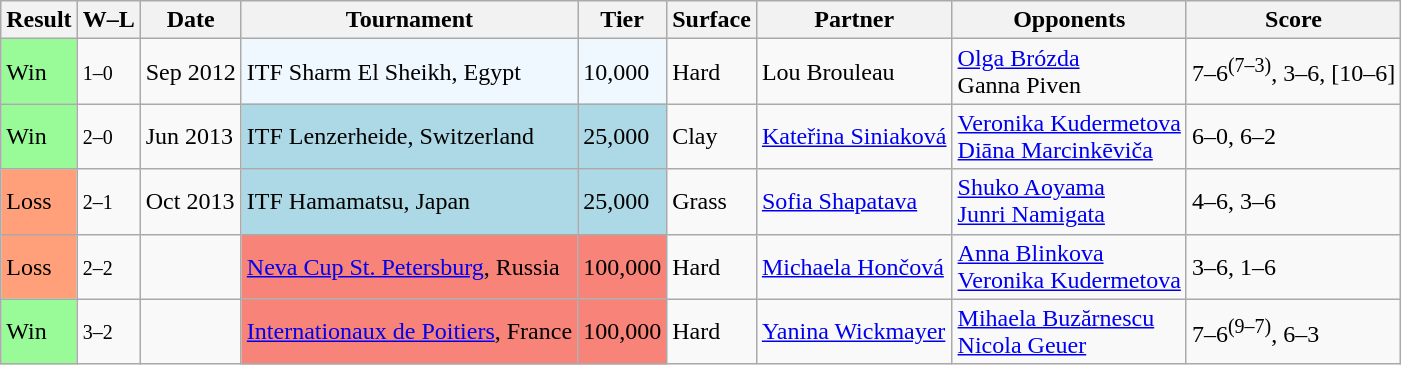<table class="sortable wikitable">
<tr>
<th>Result</th>
<th class="unsortable">W–L</th>
<th>Date</th>
<th>Tournament</th>
<th>Tier</th>
<th>Surface</th>
<th>Partner</th>
<th>Opponents</th>
<th class="unsortable">Score</th>
</tr>
<tr>
<td style="background:#98fb98;">Win</td>
<td><small>1–0</small></td>
<td>Sep 2012</td>
<td style="background:#f0f8ff;">ITF Sharm El Sheikh, Egypt</td>
<td style="background:#f0f8ff;">10,000</td>
<td>Hard</td>
<td> Lou Brouleau</td>
<td> <a href='#'>Olga Brózda</a> <br>  Ganna Piven</td>
<td>7–6<sup>(7–3)</sup>, 3–6, [10–6]</td>
</tr>
<tr>
<td style="background:#98fb98;">Win</td>
<td><small>2–0</small></td>
<td>Jun 2013</td>
<td style="background:lightblue;">ITF Lenzerheide, Switzerland</td>
<td style="background:lightblue;">25,000</td>
<td>Clay</td>
<td> <a href='#'>Kateřina Siniaková</a></td>
<td> <a href='#'>Veronika Kudermetova</a> <br>  <a href='#'>Diāna Marcinkēviča</a></td>
<td>6–0, 6–2</td>
</tr>
<tr>
<td style="background:#ffa07a;">Loss</td>
<td><small>2–1</small></td>
<td>Oct 2013</td>
<td style="background:lightblue;">ITF Hamamatsu, Japan</td>
<td style="background:lightblue;">25,000</td>
<td>Grass</td>
<td> <a href='#'>Sofia Shapatava</a></td>
<td> <a href='#'>Shuko Aoyama</a> <br>  <a href='#'>Junri Namigata</a></td>
<td>4–6, 3–6</td>
</tr>
<tr>
<td style="background:#ffa07a;">Loss</td>
<td><small>2–2</small></td>
<td><a href='#'></a></td>
<td style="background:#f88379;"><a href='#'>Neva Cup St. Petersburg</a>, Russia</td>
<td style="background:#f88379;">100,000</td>
<td>Hard</td>
<td> <a href='#'>Michaela Hončová</a></td>
<td> <a href='#'>Anna Blinkova</a> <br>  <a href='#'>Veronika Kudermetova</a></td>
<td>3–6, 1–6</td>
</tr>
<tr>
<td style="background:#98fb98;">Win</td>
<td><small>3–2</small></td>
<td><a href='#'></a></td>
<td style="background:#f88379;"><a href='#'>Internationaux de Poitiers</a>, France</td>
<td style="background:#f88379;">100,000</td>
<td>Hard</td>
<td> <a href='#'>Yanina Wickmayer</a></td>
<td> <a href='#'>Mihaela Buzărnescu</a> <br>  <a href='#'>Nicola Geuer</a></td>
<td>7–6<sup>(9–7)</sup>, 6–3</td>
</tr>
</table>
